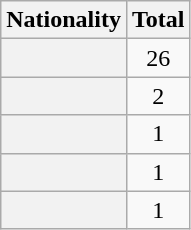<table class="sortable wikitable plainrowheaders">
<tr>
<th scope="col">Nationality</th>
<th scope="col">Total</th>
</tr>
<tr>
<th scope="row"></th>
<td style="text-align:center">26</td>
</tr>
<tr>
<th scope="row"></th>
<td style="text-align:center">2</td>
</tr>
<tr>
<th scope="row"></th>
<td style="text-align:center">1</td>
</tr>
<tr>
<th scope="row"></th>
<td style="text-align:center">1</td>
</tr>
<tr>
<th scope="row"></th>
<td style="text-align:center">1</td>
</tr>
</table>
